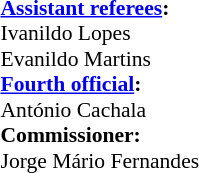<table width=50% style="font-size: 90%">
<tr>
<td><br><strong><a href='#'>Assistant referees</a>:</strong>
<br>Ivanildo Lopes
<br>Evanildo Martins<br><strong><a href='#'>Fourth official</a>:</strong>
<br>António Cachala<br><strong>Commissioner:</strong>
<br>Jorge Mário Fernandes</td>
</tr>
</table>
